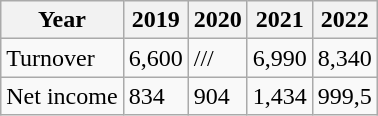<table class="wikitable">
<tr>
<th>Year</th>
<th>2019</th>
<th>2020</th>
<th>2021</th>
<th>2022</th>
</tr>
<tr>
<td>Turnover</td>
<td>6,600</td>
<td>///</td>
<td>6,990</td>
<td>8,340</td>
</tr>
<tr>
<td>Net income</td>
<td>834</td>
<td>904</td>
<td>1,434</td>
<td>999,5</td>
</tr>
</table>
